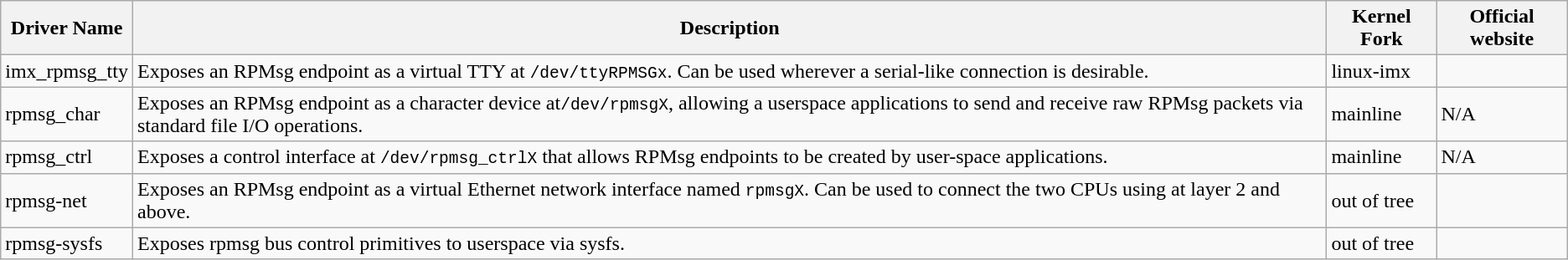<table class="wikitable sortable">
<tr>
<th>Driver Name</th>
<th>Description</th>
<th>Kernel Fork</th>
<th>Official website</th>
</tr>
<tr>
<td>imx_rpmsg_tty</td>
<td>Exposes an RPMsg endpoint as a virtual TTY at <code>/dev/ttyRPMSGx</code>. Can be used wherever a serial-like connection is desirable.</td>
<td>linux-imx</td>
<td></td>
</tr>
<tr>
<td>rpmsg_char</td>
<td>Exposes an RPMsg endpoint as a character device at<code>/dev/rpmsgX</code>, allowing a userspace applications to send and receive raw RPMsg packets via standard file I/O operations.</td>
<td>mainline</td>
<td>N/A</td>
</tr>
<tr>
<td>rpmsg_ctrl</td>
<td>Exposes a control interface at <code>/dev/rpmsg_ctrlX</code> that allows RPMsg endpoints to be created by user-space applications.</td>
<td>mainline</td>
<td>N/A</td>
</tr>
<tr>
<td>rpmsg-net</td>
<td>Exposes an RPMsg endpoint as a virtual Ethernet network interface named <code>rpmsgX</code>. Can be used to connect the two CPUs using at layer 2 and above.</td>
<td>out of tree</td>
<td></td>
</tr>
<tr>
<td>rpmsg-sysfs</td>
<td>Exposes rpmsg bus control primitives to userspace via sysfs.</td>
<td>out of tree</td>
<td></td>
</tr>
</table>
